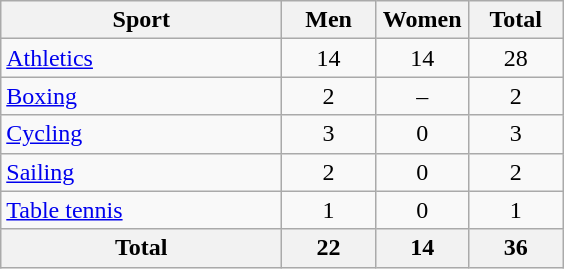<table class="wikitable sortable" style="text-align:center;">
<tr>
<th width=180>Sport</th>
<th width=55>Men</th>
<th width=55>Women</th>
<th width=55>Total</th>
</tr>
<tr>
<td align=left><a href='#'>Athletics</a></td>
<td>14</td>
<td>14</td>
<td>28</td>
</tr>
<tr>
<td align=left><a href='#'>Boxing</a></td>
<td>2</td>
<td>–</td>
<td>2</td>
</tr>
<tr>
<td align=left><a href='#'>Cycling</a></td>
<td>3</td>
<td>0</td>
<td>3</td>
</tr>
<tr>
<td align=left><a href='#'>Sailing</a></td>
<td>2</td>
<td>0</td>
<td>2</td>
</tr>
<tr>
<td align=left><a href='#'>Table tennis</a></td>
<td>1</td>
<td>0</td>
<td>1</td>
</tr>
<tr>
<th>Total</th>
<th>22</th>
<th>14</th>
<th>36</th>
</tr>
</table>
